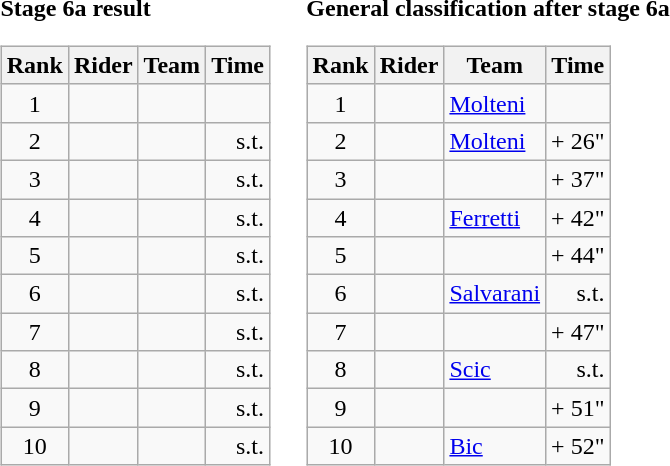<table>
<tr>
<td><strong>Stage 6a result</strong><br><table class="wikitable">
<tr>
<th scope="col">Rank</th>
<th scope="col">Rider</th>
<th scope="col">Team</th>
<th scope="col">Time</th>
</tr>
<tr>
<td style="text-align:center;">1</td>
<td></td>
<td></td>
<td style="text-align:right;"></td>
</tr>
<tr>
<td style="text-align:center;">2</td>
<td></td>
<td></td>
<td style="text-align:right;">s.t.</td>
</tr>
<tr>
<td style="text-align:center;">3</td>
<td></td>
<td></td>
<td style="text-align:right;">s.t.</td>
</tr>
<tr>
<td style="text-align:center;">4</td>
<td></td>
<td></td>
<td style="text-align:right;">s.t.</td>
</tr>
<tr>
<td style="text-align:center;">5</td>
<td></td>
<td></td>
<td style="text-align:right;">s.t.</td>
</tr>
<tr>
<td style="text-align:center;">6</td>
<td></td>
<td></td>
<td style="text-align:right;">s.t.</td>
</tr>
<tr>
<td style="text-align:center;">7</td>
<td></td>
<td></td>
<td style="text-align:right;">s.t.</td>
</tr>
<tr>
<td style="text-align:center;">8</td>
<td></td>
<td></td>
<td style="text-align:right;">s.t.</td>
</tr>
<tr>
<td style="text-align:center;">9</td>
<td></td>
<td></td>
<td style="text-align:right;">s.t.</td>
</tr>
<tr>
<td style="text-align:center;">10</td>
<td></td>
<td></td>
<td style="text-align:right;">s.t.</td>
</tr>
</table>
</td>
<td></td>
<td><strong>General classification after stage 6a</strong><br><table class="wikitable">
<tr>
<th scope="col">Rank</th>
<th scope="col">Rider</th>
<th scope="col">Team</th>
<th scope="col">Time</th>
</tr>
<tr>
<td style="text-align:center;">1</td>
<td></td>
<td><a href='#'>Molteni</a></td>
<td style="text-align:right;"></td>
</tr>
<tr>
<td style="text-align:center;">2</td>
<td></td>
<td><a href='#'>Molteni</a></td>
<td style="text-align:right;">+ 26"</td>
</tr>
<tr>
<td style="text-align:center;">3</td>
<td></td>
<td></td>
<td style="text-align:right;">+ 37"</td>
</tr>
<tr>
<td style="text-align:center;">4</td>
<td></td>
<td><a href='#'>Ferretti</a></td>
<td style="text-align:right;">+ 42"</td>
</tr>
<tr>
<td style="text-align:center;">5</td>
<td></td>
<td></td>
<td style="text-align:right;">+ 44"</td>
</tr>
<tr>
<td style="text-align:center;">6</td>
<td></td>
<td><a href='#'>Salvarani</a></td>
<td style="text-align:right;">s.t.</td>
</tr>
<tr>
<td style="text-align:center;">7</td>
<td></td>
<td></td>
<td style="text-align:right;">+ 47"</td>
</tr>
<tr>
<td style="text-align:center;">8</td>
<td></td>
<td><a href='#'>Scic</a></td>
<td style="text-align:right;">s.t.</td>
</tr>
<tr>
<td style="text-align:center;">9</td>
<td></td>
<td></td>
<td style="text-align:right;">+ 51"</td>
</tr>
<tr>
<td style="text-align:center;">10</td>
<td></td>
<td><a href='#'>Bic</a></td>
<td style="text-align:right;">+ 52"</td>
</tr>
</table>
</td>
</tr>
</table>
